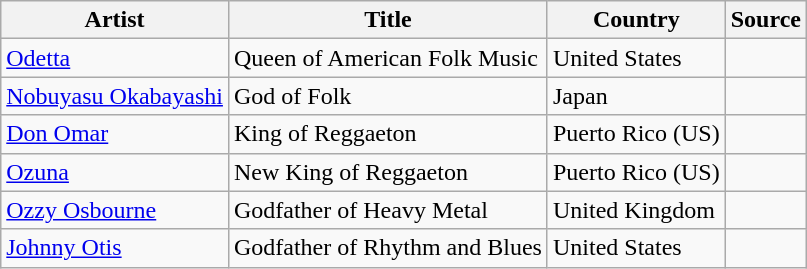<table class="wikitable sortable">
<tr>
<th>Artist</th>
<th>Title</th>
<th>Country</th>
<th class="unsortable">Source</th>
</tr>
<tr>
<td><a href='#'>Odetta</a></td>
<td>Queen of American Folk Music</td>
<td>United States</td>
<td></td>
</tr>
<tr>
<td><a href='#'>Nobuyasu Okabayashi</a></td>
<td>God of Folk</td>
<td>Japan</td>
<td></td>
</tr>
<tr>
<td><a href='#'>Don Omar</a></td>
<td>King of Reggaeton</td>
<td>Puerto Rico (US)</td>
<td></td>
</tr>
<tr>
<td><a href='#'>Ozuna</a></td>
<td>New King of Reggaeton</td>
<td>Puerto Rico (US)</td>
<td></td>
</tr>
<tr>
<td><a href='#'>Ozzy Osbourne</a></td>
<td>Godfather of Heavy Metal</td>
<td>United Kingdom</td>
<td></td>
</tr>
<tr>
<td><a href='#'>Johnny Otis</a></td>
<td>Godfather of Rhythm and Blues</td>
<td>United States</td>
<td></td>
</tr>
</table>
